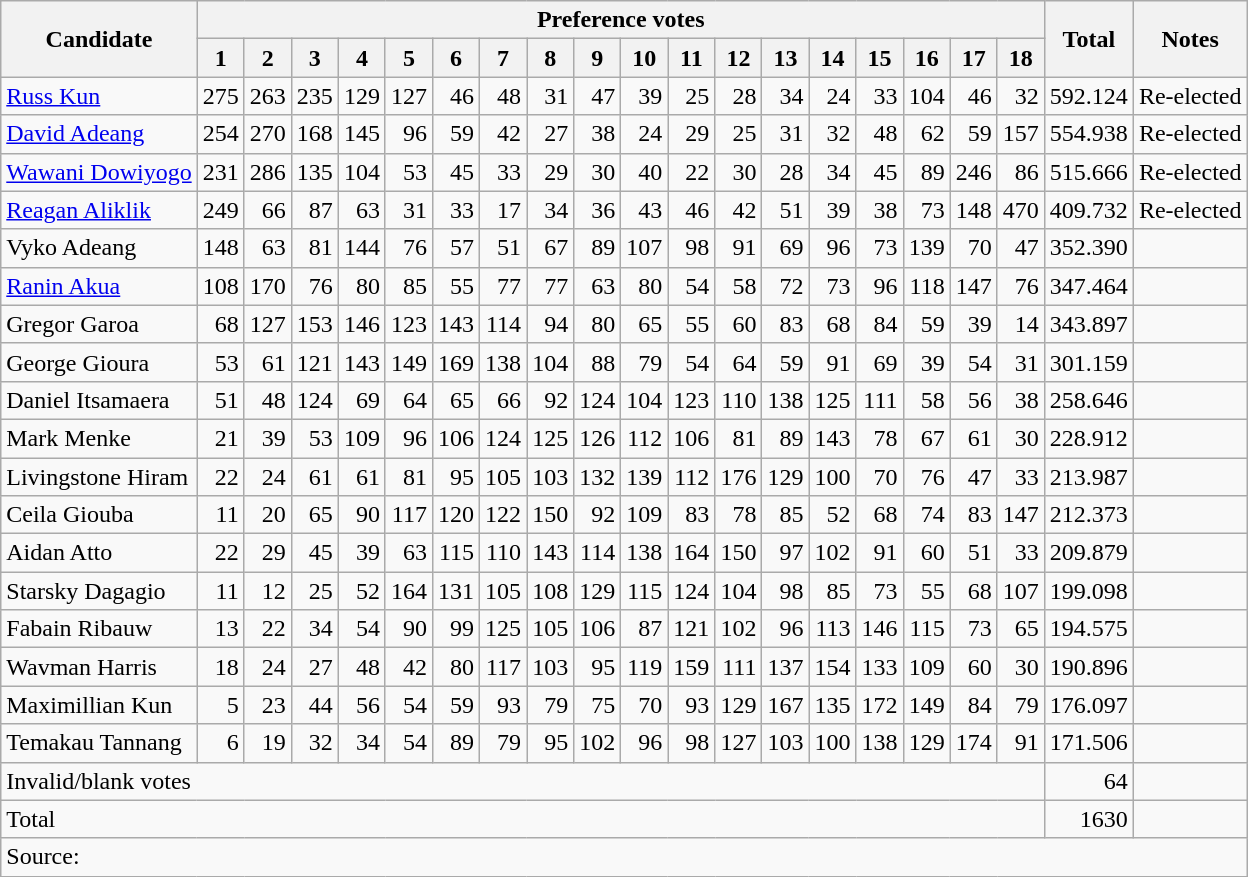<table class="wikitable" style="text-align:right">
<tr>
<th rowspan="2">Candidate</th>
<th colspan="18">Preference votes</th>
<th rowspan="2">Total</th>
<th rowspan="2">Notes</th>
</tr>
<tr>
<th>1</th>
<th>2</th>
<th>3</th>
<th>4</th>
<th>5</th>
<th>6</th>
<th>7</th>
<th>8</th>
<th>9</th>
<th>10</th>
<th>11</th>
<th>12</th>
<th>13</th>
<th>14</th>
<th>15</th>
<th>16</th>
<th>17</th>
<th>18</th>
</tr>
<tr>
<td align="left"><a href='#'>Russ Kun</a></td>
<td>275</td>
<td>263</td>
<td>235</td>
<td>129</td>
<td>127</td>
<td>46</td>
<td>48</td>
<td>31</td>
<td>47</td>
<td>39</td>
<td>25</td>
<td>28</td>
<td>34</td>
<td>24</td>
<td>33</td>
<td>104</td>
<td>46</td>
<td>32</td>
<td>592.124</td>
<td align="left">Re-elected</td>
</tr>
<tr>
<td align="left"><a href='#'>David Adeang</a></td>
<td>254</td>
<td>270</td>
<td>168</td>
<td>145</td>
<td>96</td>
<td>59</td>
<td>42</td>
<td>27</td>
<td>38</td>
<td>24</td>
<td>29</td>
<td>25</td>
<td>31</td>
<td>32</td>
<td>48</td>
<td>62</td>
<td>59</td>
<td>157</td>
<td>554.938</td>
<td align="left">Re-elected</td>
</tr>
<tr>
<td align="left"><a href='#'>Wawani Dowiyogo</a></td>
<td>231</td>
<td>286</td>
<td>135</td>
<td>104</td>
<td>53</td>
<td>45</td>
<td>33</td>
<td>29</td>
<td>30</td>
<td>40</td>
<td>22</td>
<td>30</td>
<td>28</td>
<td>34</td>
<td>45</td>
<td>89</td>
<td>246</td>
<td>86</td>
<td>515.666</td>
<td align="left">Re-elected</td>
</tr>
<tr>
<td align="left"><a href='#'>Reagan Aliklik</a></td>
<td>249</td>
<td>66</td>
<td>87</td>
<td>63</td>
<td>31</td>
<td>33</td>
<td>17</td>
<td>34</td>
<td>36</td>
<td>43</td>
<td>46</td>
<td>42</td>
<td>51</td>
<td>39</td>
<td>38</td>
<td>73</td>
<td>148</td>
<td>470</td>
<td>409.732</td>
<td align="left">Re-elected</td>
</tr>
<tr>
<td align="left">Vyko Adeang</td>
<td>148</td>
<td>63</td>
<td>81</td>
<td>144</td>
<td>76</td>
<td>57</td>
<td>51</td>
<td>67</td>
<td>89</td>
<td>107</td>
<td>98</td>
<td>91</td>
<td>69</td>
<td>96</td>
<td>73</td>
<td>139</td>
<td>70</td>
<td>47</td>
<td>352.390</td>
<td></td>
</tr>
<tr>
<td align="left"><a href='#'>Ranin Akua</a></td>
<td>108</td>
<td>170</td>
<td>76</td>
<td>80</td>
<td>85</td>
<td>55</td>
<td>77</td>
<td>77</td>
<td>63</td>
<td>80</td>
<td>54</td>
<td>58</td>
<td>72</td>
<td>73</td>
<td>96</td>
<td>118</td>
<td>147</td>
<td>76</td>
<td>347.464</td>
<td></td>
</tr>
<tr>
<td align="left">Gregor Garoa</td>
<td>68</td>
<td>127</td>
<td>153</td>
<td>146</td>
<td>123</td>
<td>143</td>
<td>114</td>
<td>94</td>
<td>80</td>
<td>65</td>
<td>55</td>
<td>60</td>
<td>83</td>
<td>68</td>
<td>84</td>
<td>59</td>
<td>39</td>
<td>14</td>
<td>343.897</td>
<td></td>
</tr>
<tr>
<td align="left">George Gioura</td>
<td>53</td>
<td>61</td>
<td>121</td>
<td>143</td>
<td>149</td>
<td>169</td>
<td>138</td>
<td>104</td>
<td>88</td>
<td>79</td>
<td>54</td>
<td>64</td>
<td>59</td>
<td>91</td>
<td>69</td>
<td>39</td>
<td>54</td>
<td>31</td>
<td>301.159</td>
<td></td>
</tr>
<tr>
<td align="left">Daniel Itsamaera</td>
<td>51</td>
<td>48</td>
<td>124</td>
<td>69</td>
<td>64</td>
<td>65</td>
<td>66</td>
<td>92</td>
<td>124</td>
<td>104</td>
<td>123</td>
<td>110</td>
<td>138</td>
<td>125</td>
<td>111</td>
<td>58</td>
<td>56</td>
<td>38</td>
<td>258.646</td>
<td></td>
</tr>
<tr>
<td align="left">Mark Menke</td>
<td>21</td>
<td>39</td>
<td>53</td>
<td>109</td>
<td>96</td>
<td>106</td>
<td>124</td>
<td>125</td>
<td>126</td>
<td>112</td>
<td>106</td>
<td>81</td>
<td>89</td>
<td>143</td>
<td>78</td>
<td>67</td>
<td>61</td>
<td>30</td>
<td>228.912</td>
<td></td>
</tr>
<tr>
<td align="left">Livingstone Hiram</td>
<td>22</td>
<td>24</td>
<td>61</td>
<td>61</td>
<td>81</td>
<td>95</td>
<td>105</td>
<td>103</td>
<td>132</td>
<td>139</td>
<td>112</td>
<td>176</td>
<td>129</td>
<td>100</td>
<td>70</td>
<td>76</td>
<td>47</td>
<td>33</td>
<td>213.987</td>
<td></td>
</tr>
<tr>
<td align="left">Ceila Giouba</td>
<td>11</td>
<td>20</td>
<td>65</td>
<td>90</td>
<td>117</td>
<td>120</td>
<td>122</td>
<td>150</td>
<td>92</td>
<td>109</td>
<td>83</td>
<td>78</td>
<td>85</td>
<td>52</td>
<td>68</td>
<td>74</td>
<td>83</td>
<td>147</td>
<td>212.373</td>
<td></td>
</tr>
<tr>
<td align="left">Aidan Atto</td>
<td>22</td>
<td>29</td>
<td>45</td>
<td>39</td>
<td>63</td>
<td>115</td>
<td>110</td>
<td>143</td>
<td>114</td>
<td>138</td>
<td>164</td>
<td>150</td>
<td>97</td>
<td>102</td>
<td>91</td>
<td>60</td>
<td>51</td>
<td>33</td>
<td>209.879</td>
<td></td>
</tr>
<tr>
<td align="left">Starsky Dagagio</td>
<td>11</td>
<td>12</td>
<td>25</td>
<td>52</td>
<td>164</td>
<td>131</td>
<td>105</td>
<td>108</td>
<td>129</td>
<td>115</td>
<td>124</td>
<td>104</td>
<td>98</td>
<td>85</td>
<td>73</td>
<td>55</td>
<td>68</td>
<td>107</td>
<td>199.098</td>
<td></td>
</tr>
<tr>
<td align="left">Fabain Ribauw</td>
<td>13</td>
<td>22</td>
<td>34</td>
<td>54</td>
<td>90</td>
<td>99</td>
<td>125</td>
<td>105</td>
<td>106</td>
<td>87</td>
<td>121</td>
<td>102</td>
<td>96</td>
<td>113</td>
<td>146</td>
<td>115</td>
<td>73</td>
<td>65</td>
<td>194.575</td>
<td></td>
</tr>
<tr>
<td align="left">Wavman Harris</td>
<td>18</td>
<td>24</td>
<td>27</td>
<td>48</td>
<td>42</td>
<td>80</td>
<td>117</td>
<td>103</td>
<td>95</td>
<td>119</td>
<td>159</td>
<td>111</td>
<td>137</td>
<td>154</td>
<td>133</td>
<td>109</td>
<td>60</td>
<td>30</td>
<td>190.896</td>
<td></td>
</tr>
<tr>
<td align="left">Maximillian Kun</td>
<td>5</td>
<td>23</td>
<td>44</td>
<td>56</td>
<td>54</td>
<td>59</td>
<td>93</td>
<td>79</td>
<td>75</td>
<td>70</td>
<td>93</td>
<td>129</td>
<td>167</td>
<td>135</td>
<td>172</td>
<td>149</td>
<td>84</td>
<td>79</td>
<td>176.097</td>
<td></td>
</tr>
<tr>
<td align="left">Temakau Tannang</td>
<td>6</td>
<td>19</td>
<td>32</td>
<td>34</td>
<td>54</td>
<td>89</td>
<td>79</td>
<td>95</td>
<td>102</td>
<td>96</td>
<td>98</td>
<td>127</td>
<td>103</td>
<td>100</td>
<td>138</td>
<td>129</td>
<td>174</td>
<td>91</td>
<td>171.506</td>
<td></td>
</tr>
<tr>
<td colspan="19" align="left">Invalid/blank votes</td>
<td>64</td>
<td></td>
</tr>
<tr>
<td colspan="19" align="left">Total</td>
<td>1630</td>
<td></td>
</tr>
<tr>
<td colspan="21" align="left">Source: </td>
</tr>
</table>
